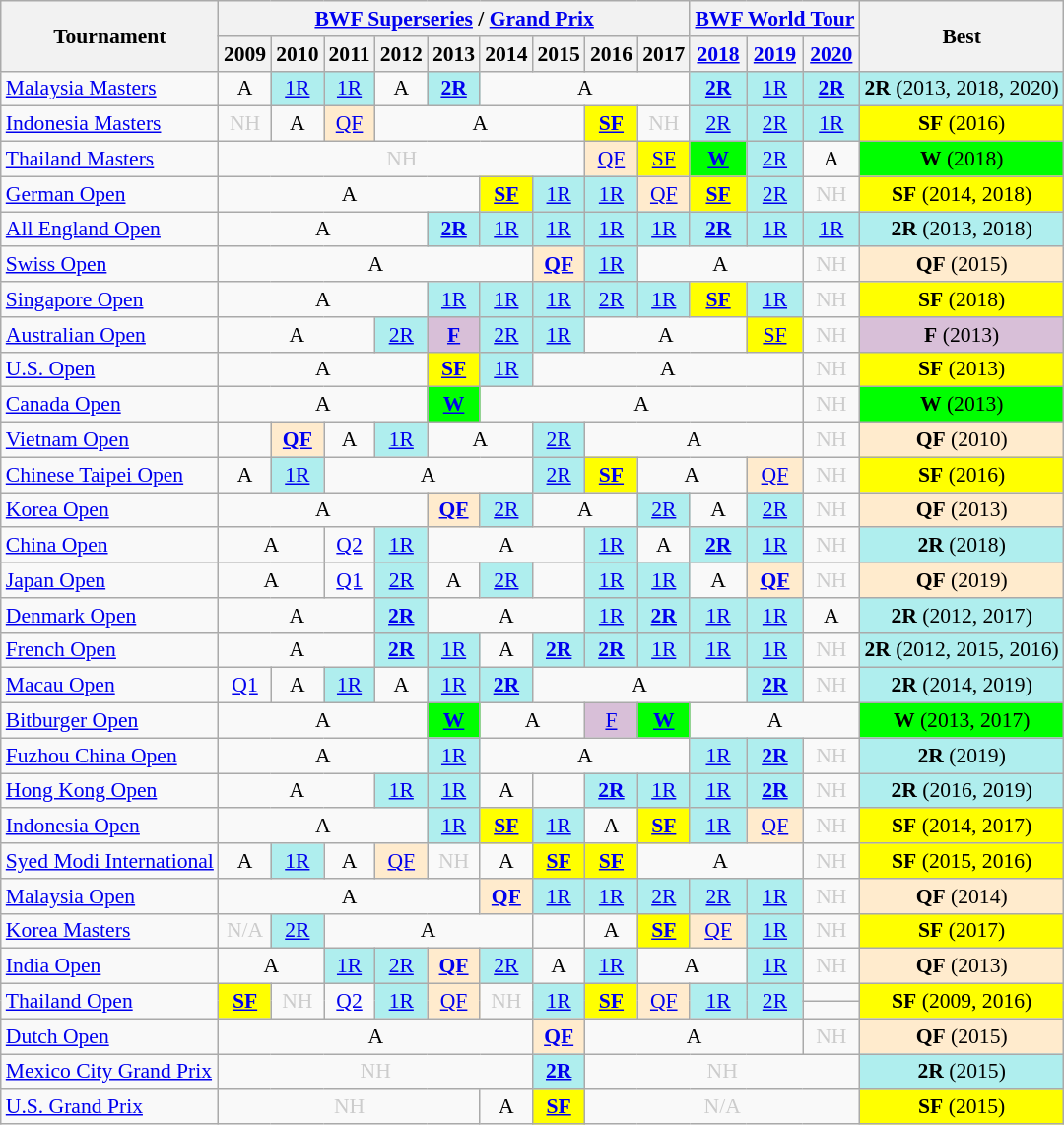<table class="wikitable" style="font-size: 90%; text-align:center">
<tr>
<th rowspan="2">Tournament</th>
<th colspan="9"><a href='#'>BWF Superseries</a> / <a href='#'>Grand Prix</a></th>
<th colspan="3"><a href='#'>BWF World Tour</a></th>
<th rowspan="2">Best</th>
</tr>
<tr>
<th>2009</th>
<th>2010</th>
<th>2011</th>
<th>2012</th>
<th>2013</th>
<th>2014</th>
<th>2015</th>
<th>2016</th>
<th>2017</th>
<th><a href='#'>2018</a></th>
<th><a href='#'>2019</a></th>
<th><a href='#'>2020</a></th>
</tr>
<tr>
<td align=left><a href='#'>Malaysia Masters</a></td>
<td>A</td>
<td bgcolor=afeeee><a href='#'>1R</a></td>
<td bgcolor=afeeee><a href='#'>1R</a></td>
<td>A</td>
<td bgcolor=afeeee><a href='#'><strong>2R</strong></a></td>
<td colspan="4">A</td>
<td bgcolor=afeeee><a href='#'><strong>2R</strong></a></td>
<td bgcolor=afeeee><a href='#'>1R</a></td>
<td bgcolor=afeeee><a href='#'><strong>2R</strong></a></td>
<td bgcolor=afeeee><strong>2R</strong> (2013, 2018, 2020)</td>
</tr>
<tr>
<td align=left><a href='#'>Indonesia Masters</a></td>
<td style=color:#ccc>NH</td>
<td>A</td>
<td bgcolor=ffebcd><a href='#'>QF</a></td>
<td colspan="4">A</td>
<td bgcolor=yellow><a href='#'><strong>SF</strong></a></td>
<td style=color:#ccc>NH</td>
<td bgcolor=afeeee><a href='#'>2R</a></td>
<td bgcolor=afeeee><a href='#'>2R</a></td>
<td bgcolor=afeeee><a href='#'>1R</a></td>
<td bgcolor=yellow><strong>SF</strong> (2016)</td>
</tr>
<tr>
<td align=left><a href='#'>Thailand Masters</a></td>
<td colspan="7" style=color:#ccc>NH</td>
<td bgcolor=ffebcd><a href='#'>QF</a></td>
<td bgcolor=yellow><a href='#'>SF</a></td>
<td bgcolor=lime><a href='#'><strong>W</strong></a></td>
<td bgcolor=afeeee><a href='#'>2R</a></td>
<td>A</td>
<td bgcolor=lime><strong>W</strong> (2018)</td>
</tr>
<tr>
<td align=left><a href='#'>German Open</a></td>
<td colspan="5">A</td>
<td bgcolor=yellow><a href='#'><strong>SF</strong></a></td>
<td bgcolor=afeeee><a href='#'>1R</a></td>
<td bgcolor=afeeee><a href='#'>1R</a></td>
<td bgcolor=ffebcd><a href='#'>QF</a></td>
<td bgcolor=yellow><a href='#'><strong>SF</strong></a></td>
<td bgcolor=afeeee><a href='#'>2R</a></td>
<td style=color:#ccc>NH</td>
<td bgcolor=yellow><strong>SF</strong> (2014, 2018)</td>
</tr>
<tr>
<td align=left><a href='#'>All England Open</a></td>
<td colspan="4">A</td>
<td bgcolor=afeeee><a href='#'><strong>2R</strong></a></td>
<td bgcolor=afeeee><a href='#'>1R</a></td>
<td bgcolor=afeeee><a href='#'>1R</a></td>
<td bgcolor=afeeee><a href='#'>1R</a></td>
<td bgcolor=afeeee><a href='#'>1R</a></td>
<td bgcolor=afeeee><a href='#'><strong>2R</strong></a></td>
<td bgcolor=afeeee><a href='#'>1R</a></td>
<td bgcolor=afeeee><a href='#'>1R</a></td>
<td bgcolor=afeeee><strong>2R</strong> (2013, 2018)</td>
</tr>
<tr>
<td align=left><a href='#'>Swiss Open</a></td>
<td colspan="6">A</td>
<td bgcolor=ffebcd><a href='#'><strong>QF</strong></a></td>
<td bgcolor=afeeee><a href='#'>1R</a></td>
<td colspan="3">A</td>
<td style=color:#ccc>NH</td>
<td bgcolor=ffebcd><strong>QF</strong> (2015)</td>
</tr>
<tr>
<td align=left><a href='#'>Singapore Open</a></td>
<td colspan="4">A</td>
<td bgcolor=afeeee><a href='#'>1R</a></td>
<td bgcolor=afeeee><a href='#'>1R</a></td>
<td bgcolor=afeeee><a href='#'>1R</a></td>
<td bgcolor=afeeee><a href='#'>2R</a></td>
<td bgcolor=afeeee><a href='#'>1R</a></td>
<td bgcolor=yellow><a href='#'><strong>SF</strong></a></td>
<td bgcolor=afeeee><a href='#'>1R</a></td>
<td style=color:#ccc>NH</td>
<td bgcolor=yellow><strong>SF</strong> (2018)</td>
</tr>
<tr>
<td align=left><a href='#'>Australian Open</a></td>
<td colspan="3">A</td>
<td bgcolor=afeeee><a href='#'>2R</a></td>
<td bgcolor=thistle><a href='#'><strong>F</strong></a></td>
<td bgcolor=afeeee><a href='#'>2R</a></td>
<td bgcolor=afeeee><a href='#'>1R</a></td>
<td colspan="3">A</td>
<td bgcolor=yellow><a href='#'>SF</a></td>
<td style=color:#ccc>NH</td>
<td bgcolor=thistle><strong>F</strong> (2013)</td>
</tr>
<tr>
<td align=left><a href='#'>U.S. Open</a></td>
<td colspan="4">A</td>
<td bgcolor=yellow><a href='#'><strong>SF</strong></a></td>
<td bgcolor=afeeee><a href='#'>1R</a></td>
<td colspan="5">A</td>
<td style=color:#ccc>NH</td>
<td bgcolor=yellow><strong>SF</strong> (2013)</td>
</tr>
<tr>
<td align=left><a href='#'>Canada Open</a></td>
<td colspan="4">A</td>
<td bgcolor=lime><a href='#'><strong>W</strong></a></td>
<td colspan="6">A</td>
<td style=color:#ccc>NH</td>
<td bgcolor=lime><strong>W</strong> (2013)</td>
</tr>
<tr>
<td align=left><a href='#'>Vietnam Open</a></td>
<td></td>
<td bgcolor=ffebcd><a href='#'><strong>QF</strong></a></td>
<td>A</td>
<td bgcolor=afeeee><a href='#'>1R</a></td>
<td colspan="2">A</td>
<td bgcolor=afeeee><a href='#'>2R</a></td>
<td colspan="4">A</td>
<td style=color:#ccc>NH</td>
<td bgcolor=ffebcd><strong>QF</strong> (2010)</td>
</tr>
<tr>
<td align=left><a href='#'>Chinese Taipei Open</a></td>
<td>A</td>
<td bgcolor=afeeee><a href='#'>1R</a></td>
<td colspan="4">A</td>
<td bgcolor=afeeee><a href='#'>2R</a></td>
<td bgcolor=yellow><a href='#'><strong>SF</strong></a></td>
<td colspan="2">A</td>
<td bgcolor=ffebcd><a href='#'>QF</a></td>
<td style=color:#ccc>NH</td>
<td bgcolor=yellow><strong>SF</strong> (2016)</td>
</tr>
<tr>
<td align=left><a href='#'>Korea Open</a></td>
<td colspan="4">A</td>
<td bgcolor=ffebcd><a href='#'><strong>QF</strong></a></td>
<td bgcolor=afeeee><a href='#'>2R</a></td>
<td colspan="2">A</td>
<td bgcolor=afeeee><a href='#'>2R</a></td>
<td>A</td>
<td bgcolor=afeeee><a href='#'>2R</a></td>
<td style=color:#ccc>NH</td>
<td bgcolor=ffebcd><strong>QF</strong> (2013)</td>
</tr>
<tr>
<td align=left><a href='#'>China Open</a></td>
<td colspan="2">A</td>
<td><a href='#'>Q2</a></td>
<td bgcolor=afeeee><a href='#'>1R</a></td>
<td colspan="3">A</td>
<td bgcolor=afeeee><a href='#'>1R</a></td>
<td>A</td>
<td bgcolor=afeeee><a href='#'><strong>2R</strong></a></td>
<td bgcolor=afeeee><a href='#'>1R</a></td>
<td style=color:#ccc>NH</td>
<td bgcolor=afeeee><strong>2R</strong> (2018)</td>
</tr>
<tr>
<td align=left><a href='#'>Japan Open</a></td>
<td colspan="2">A</td>
<td><a href='#'>Q1</a></td>
<td bgcolor=afeeee><a href='#'>2R</a></td>
<td>A</td>
<td bgcolor=afeeee><a href='#'>2R</a></td>
<td></td>
<td bgcolor=afeeee><a href='#'>1R</a></td>
<td bgcolor=afeeee><a href='#'>1R</a></td>
<td>A</td>
<td bgcolor=ffebcd><a href='#'><strong>QF</strong></a></td>
<td style=color:#ccc>NH</td>
<td bgcolor=ffebcd><strong>QF</strong> (2019)</td>
</tr>
<tr>
<td align=left><a href='#'>Denmark Open</a></td>
<td colspan="3">A</td>
<td bgcolor=afeeee><a href='#'><strong>2R</strong></a></td>
<td colspan="3">A</td>
<td bgcolor=afeeee><a href='#'>1R</a></td>
<td bgcolor=afeeee><a href='#'><strong>2R</strong></a></td>
<td bgcolor=afeeee><a href='#'>1R</a></td>
<td bgcolor=afeeee><a href='#'>1R</a></td>
<td>A</td>
<td bgcolor=afeeee><strong>2R</strong> (2012, 2017)</td>
</tr>
<tr>
<td align=left><a href='#'>French Open</a></td>
<td colspan="3">A</td>
<td bgcolor=afeeee><a href='#'><strong>2R</strong></a></td>
<td bgcolor=afeeee><a href='#'>1R</a></td>
<td>A</td>
<td bgcolor=afeeee><a href='#'><strong>2R</strong></a></td>
<td bgcolor=afeeee><a href='#'><strong>2R</strong></a></td>
<td bgcolor=afeeee><a href='#'>1R</a></td>
<td bgcolor=afeeee><a href='#'>1R</a></td>
<td bgcolor=afeeee><a href='#'>1R</a></td>
<td style=color:#ccc>NH</td>
<td bgcolor=afeeee><strong>2R</strong> (2012, 2015, 2016)</td>
</tr>
<tr>
<td align=left><a href='#'>Macau Open</a></td>
<td><a href='#'>Q1</a></td>
<td>A</td>
<td bgcolor=afeeee><a href='#'>1R</a></td>
<td>A</td>
<td bgcolor=afeeee><a href='#'>1R</a></td>
<td bgcolor=afeeee><a href='#'><strong>2R</strong></a></td>
<td colspan="4">A</td>
<td bgcolor=afeeee><a href='#'><strong>2R</strong></a></td>
<td style=color:#ccc>NH</td>
<td bgcolor=afeeee><strong>2R</strong> (2014, 2019)</td>
</tr>
<tr>
<td align=left><a href='#'>Bitburger Open</a></td>
<td colspan="4">A</td>
<td bgcolor=lime><a href='#'><strong>W</strong></a></td>
<td colspan="2">A</td>
<td bgcolor=thistle><a href='#'>F</a></td>
<td bgcolor=lime><a href='#'><strong>W</strong></a></td>
<td colspan="3">A</td>
<td bgcolor=lime><strong>W</strong> (2013, 2017)</td>
</tr>
<tr>
<td align=left><a href='#'>Fuzhou China Open</a></td>
<td colspan="4">A</td>
<td bgcolor=afeeee><a href='#'>1R</a></td>
<td colspan="4">A</td>
<td bgcolor=afeeee><a href='#'>1R</a></td>
<td bgcolor=afeeee><a href='#'><strong>2R</strong></a></td>
<td style=color:#ccc>NH</td>
<td bgcolor=afeeee><strong>2R</strong> (2019)</td>
</tr>
<tr>
<td align=left><a href='#'>Hong Kong Open</a></td>
<td colspan="3">A</td>
<td bgcolor=afeeee><a href='#'>1R</a></td>
<td bgcolor=afeeee><a href='#'>1R</a></td>
<td>A</td>
<td></td>
<td bgcolor=afeeee><a href='#'><strong>2R</strong></a></td>
<td bgcolor=afeeee><a href='#'>1R</a></td>
<td bgcolor=afeeee><a href='#'>1R</a></td>
<td bgcolor=afeeee><a href='#'><strong>2R</strong></a></td>
<td style=color:#ccc>NH</td>
<td bgcolor=afeeee><strong>2R</strong> (2016, 2019)</td>
</tr>
<tr>
<td align=left><a href='#'>Indonesia Open</a></td>
<td colspan="4">A</td>
<td bgcolor=afeeee><a href='#'>1R</a></td>
<td bgcolor=yellow><a href='#'><strong>SF</strong></a></td>
<td bgcolor=afeeee><a href='#'>1R</a></td>
<td>A</td>
<td bgcolor=yellow><a href='#'><strong>SF</strong></a></td>
<td bgcolor=afeeee><a href='#'>1R</a></td>
<td bgcolor=ffebcd><a href='#'>QF</a></td>
<td style=color:#ccc>NH</td>
<td bgcolor=yellow><strong>SF</strong> (2014, 2017)</td>
</tr>
<tr>
<td align=left><a href='#'>Syed Modi International</a></td>
<td>A</td>
<td bgcolor=afeeee><a href='#'>1R</a></td>
<td>A</td>
<td bgcolor=ffebcd><a href='#'>QF</a></td>
<td style=color:#ccc>NH</td>
<td>A</td>
<td bgcolor=yellow><a href='#'><strong>SF</strong></a></td>
<td bgcolor=yellow><a href='#'><strong>SF</strong></a></td>
<td colspan="3">A</td>
<td style=color:#ccc>NH</td>
<td bgcolor=yellow><strong>SF</strong> (2015, 2016)</td>
</tr>
<tr>
<td align=left><a href='#'>Malaysia Open</a></td>
<td colspan="5">A</td>
<td bgcolor=ffebcd><a href='#'><strong>QF</strong></a></td>
<td bgcolor=afeeee><a href='#'>1R</a></td>
<td bgcolor=afeeee><a href='#'>1R</a></td>
<td bgcolor=afeeee><a href='#'>2R</a></td>
<td bgcolor=afeeee><a href='#'>2R</a></td>
<td bgcolor=afeeee><a href='#'>1R</a></td>
<td style=color:#ccc>NH</td>
<td bgcolor=ffebcd><strong>QF</strong> (2014)</td>
</tr>
<tr>
<td align=left><a href='#'>Korea Masters</a></td>
<td style=color:#ccc>N/A</td>
<td bgcolor=afeeee><a href='#'>2R</a></td>
<td colspan="4">A</td>
<td></td>
<td>A</td>
<td bgcolor=yellow><a href='#'><strong>SF</strong></a></td>
<td bgcolor=ffebcd><a href='#'>QF</a></td>
<td bgcolor=afeeee><a href='#'>1R</a></td>
<td style=color:#ccc>NH</td>
<td bgcolor=yellow><strong>SF</strong> (2017)</td>
</tr>
<tr>
<td align=left><a href='#'>India Open</a></td>
<td colspan="2">A</td>
<td bgcolor=afeeee><a href='#'>1R</a></td>
<td bgcolor=afeeee><a href='#'>2R</a></td>
<td bgcolor=ffebcd><a href='#'><strong>QF</strong></a></td>
<td bgcolor=afeeee><a href='#'>2R</a></td>
<td>A</td>
<td bgcolor=afeeee><a href='#'>1R</a></td>
<td colspan="2">A</td>
<td bgcolor=afeeee><a href='#'>1R</a></td>
<td style=color:#ccc>NH</td>
<td bgcolor=ffebcd><strong>QF</strong> (2013)</td>
</tr>
<tr>
<td rowspan=2 align=left><a href='#'>Thailand Open</a></td>
<td rowspan=2 bgcolor=yellow><a href='#'><strong>SF</strong></a></td>
<td rowspan=2 style=color:#ccc>NH</td>
<td rowspan=2><a href='#'>Q2</a></td>
<td rowspan=2 bgcolor=afeeee><a href='#'>1R</a></td>
<td rowspan=2 bgcolor=ffebcd><a href='#'>QF</a></td>
<td rowspan=2 style=color:#ccc>NH</td>
<td rowspan=2 bgcolor=afeeee><a href='#'>1R</a></td>
<td rowspan=2 bgcolor=yellow><a href='#'><strong>SF</strong></a></td>
<td rowspan=2 bgcolor=ffebcd><a href='#'>QF</a></td>
<td rowspan=2 bgcolor=afeeee><a href='#'>1R</a></td>
<td rowspan=2 bgcolor=afeeee><a href='#'>2R</a></td>
<td><a href='#'></a></td>
<td rowspan=2 bgcolor=yellow><strong>SF</strong> (2009, 2016)</td>
</tr>
<tr>
<td><a href='#'></a></td>
</tr>
<tr>
<td align=left><a href='#'>Dutch Open</a></td>
<td colspan="6">A</td>
<td bgcolor=ffebcd><a href='#'><strong>QF</strong></a></td>
<td colspan="4">A</td>
<td style=color:#ccc>NH</td>
<td bgcolor=ffebcd><strong>QF</strong> (2015)</td>
</tr>
<tr>
<td align=left><a href='#'>Mexico City Grand Prix</a></td>
<td colspan="6" style=color:#ccc>NH</td>
<td bgcolor=afeeee><a href='#'><strong>2R</strong></a></td>
<td colspan="5" style=color:#ccc>NH</td>
<td bgcolor=afeeee><strong>2R</strong> (2015)</td>
</tr>
<tr>
<td align=left><a href='#'>U.S. Grand Prix</a></td>
<td colspan="5" style=color:#ccc>NH</td>
<td>A</td>
<td bgcolor=yellow><a href='#'><strong>SF</strong></a></td>
<td colspan="5" style=color:#ccc>N/A</td>
<td bgcolor=yellow><strong>SF</strong> (2015)</td>
</tr>
</table>
